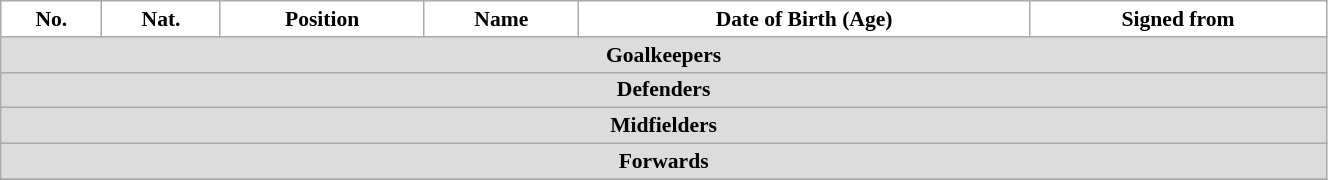<table class="wikitable" style="text-align:center; font-size:90%; width:70%">
<tr>
<th style="background:white; color:black; text-align:center;">No.</th>
<th style="background:white; color:black; text-align:center;">Nat.</th>
<th style="background:white; color:black; text-align:center;">Position</th>
<th style="background:white; color:black; text-align:center;">Name</th>
<th style="background:white; color:black; text-align:center;">Date of Birth (Age)</th>
<th style="background:white; color:black; text-align:center;">Signed from</th>
</tr>
<tr>
<th colspan=10 style="background:#DCDCDC; text-align:center;">Goalkeepers</th>
</tr>
<tr>
<th colspan=10 style="background:#DCDCDC; text-align:center;">Defenders</th>
</tr>
<tr>
<th colspan=10 style="background:#DCDCDC; text-align:center;">Midfielders</th>
</tr>
<tr>
<th colspan=10 style="background:#DCDCDC; text-align:center;">Forwards</th>
</tr>
<tr>
</tr>
</table>
